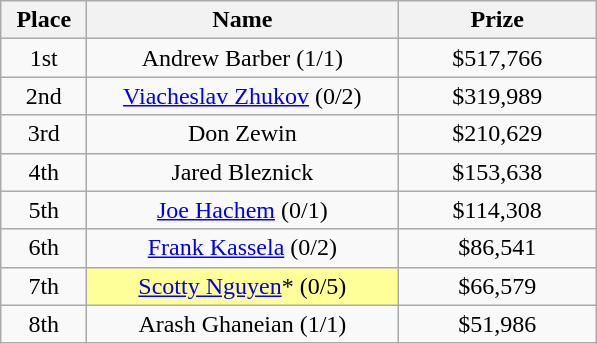<table class="wikitable">
<tr>
<th width="50">Place</th>
<th width="200">Name</th>
<th width="125">Prize</th>
</tr>
<tr>
<td align = "center">1st</td>
<td align = "center">Andrew Barber (1/1)</td>
<td align = "center">$517,766</td>
</tr>
<tr>
<td align = "center">2nd</td>
<td align = "center"><a href='#'>Viacheslav Zhukov</a> (0/2)</td>
<td align = "center">$319,989</td>
</tr>
<tr>
<td align = "center">3rd</td>
<td align = "center">Don Zewin</td>
<td align = "center">$210,629</td>
</tr>
<tr>
<td align = "center">4th</td>
<td align = "center">Jared Bleznick</td>
<td align = "center">$153,638</td>
</tr>
<tr>
<td align = "center">5th</td>
<td align = "center"><a href='#'>Joe Hachem</a> (0/1)</td>
<td align = "center">$114,308</td>
</tr>
<tr>
<td align = "center">6th</td>
<td align = "center"><a href='#'>Frank Kassela</a> (0/2)</td>
<td align = "center">$86,541</td>
</tr>
<tr>
<td align = "center">7th</td>
<td align = "center" bgcolor="#FFFF99"><a href='#'>Scotty Nguyen</a>* (0/5)</td>
<td align = "center">$66,579</td>
</tr>
<tr>
<td align = "center">8th</td>
<td align = "center">Arash Ghaneian (1/1)</td>
<td align = "center">$51,986</td>
</tr>
</table>
